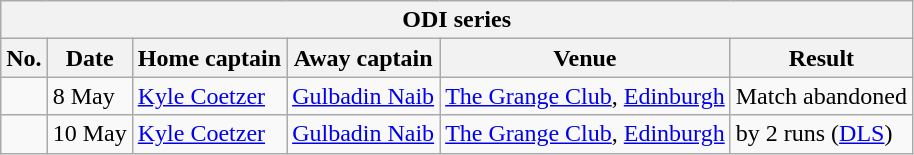<table class="wikitable">
<tr>
<th colspan="6">ODI series</th>
</tr>
<tr>
<th>No.</th>
<th>Date</th>
<th>Home captain</th>
<th>Away captain</th>
<th>Venue</th>
<th>Result</th>
</tr>
<tr>
<td></td>
<td>8 May</td>
<td><a href='#'>Kyle Coetzer</a></td>
<td><a href='#'>Gulbadin Naib</a></td>
<td><a href='#'>The Grange Club</a>, <a href='#'>Edinburgh</a></td>
<td>Match abandoned</td>
</tr>
<tr>
<td></td>
<td>10 May</td>
<td><a href='#'>Kyle Coetzer</a></td>
<td><a href='#'>Gulbadin Naib</a></td>
<td><a href='#'>The Grange Club</a>, <a href='#'>Edinburgh</a></td>
<td> by 2 runs (<a href='#'>DLS</a>)</td>
</tr>
</table>
